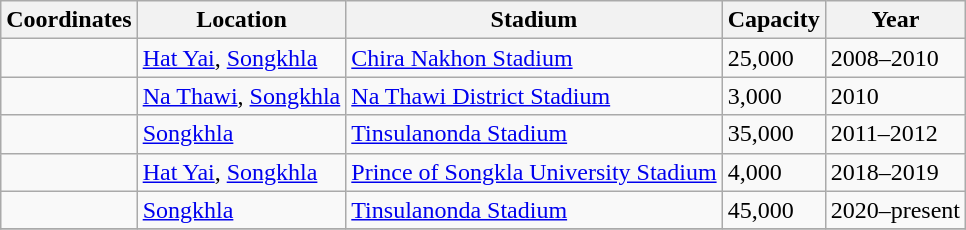<table class="wikitable sortable">
<tr>
<th>Coordinates</th>
<th>Location</th>
<th>Stadium</th>
<th>Capacity</th>
<th>Year</th>
</tr>
<tr>
<td></td>
<td><a href='#'>Hat Yai</a>, <a href='#'>Songkhla</a></td>
<td><a href='#'>Chira Nakhon Stadium</a></td>
<td>25,000</td>
<td>2008–2010</td>
</tr>
<tr>
<td></td>
<td><a href='#'>Na Thawi</a>, <a href='#'>Songkhla</a></td>
<td><a href='#'>Na Thawi District Stadium</a></td>
<td>3,000</td>
<td>2010</td>
</tr>
<tr>
<td></td>
<td><a href='#'>Songkhla</a></td>
<td><a href='#'>Tinsulanonda Stadium</a></td>
<td>35,000</td>
<td>2011–2012</td>
</tr>
<tr>
<td><br></td>
<td><a href='#'>Hat Yai</a>, <a href='#'>Songkhla</a></td>
<td><a href='#'>Prince of Songkla University Stadium</a></td>
<td>4,000</td>
<td>2018–2019</td>
</tr>
<tr>
<td><br></td>
<td><a href='#'>Songkhla</a></td>
<td><a href='#'>Tinsulanonda Stadium</a></td>
<td>45,000</td>
<td>2020–present</td>
</tr>
<tr>
</tr>
</table>
